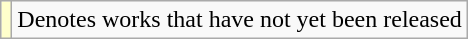<table class="wikitable">
<tr>
<td style="background:#FFFFCC;"></td>
<td>Denotes works that have not yet been released</td>
</tr>
</table>
